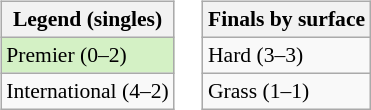<table>
<tr valign=top>
<td><br><table class="wikitable" style="font-size:90%">
<tr>
<th>Legend (singles)</th>
</tr>
<tr>
<td style="background:#d4f1c5;">Premier (0–2)</td>
</tr>
<tr>
<td>International (4–2)</td>
</tr>
</table>
</td>
<td><br><table class="wikitable" style="font-size:90%">
<tr>
<th>Finals by surface</th>
</tr>
<tr>
<td>Hard (3–3)</td>
</tr>
<tr>
<td>Grass (1–1)</td>
</tr>
</table>
</td>
</tr>
</table>
